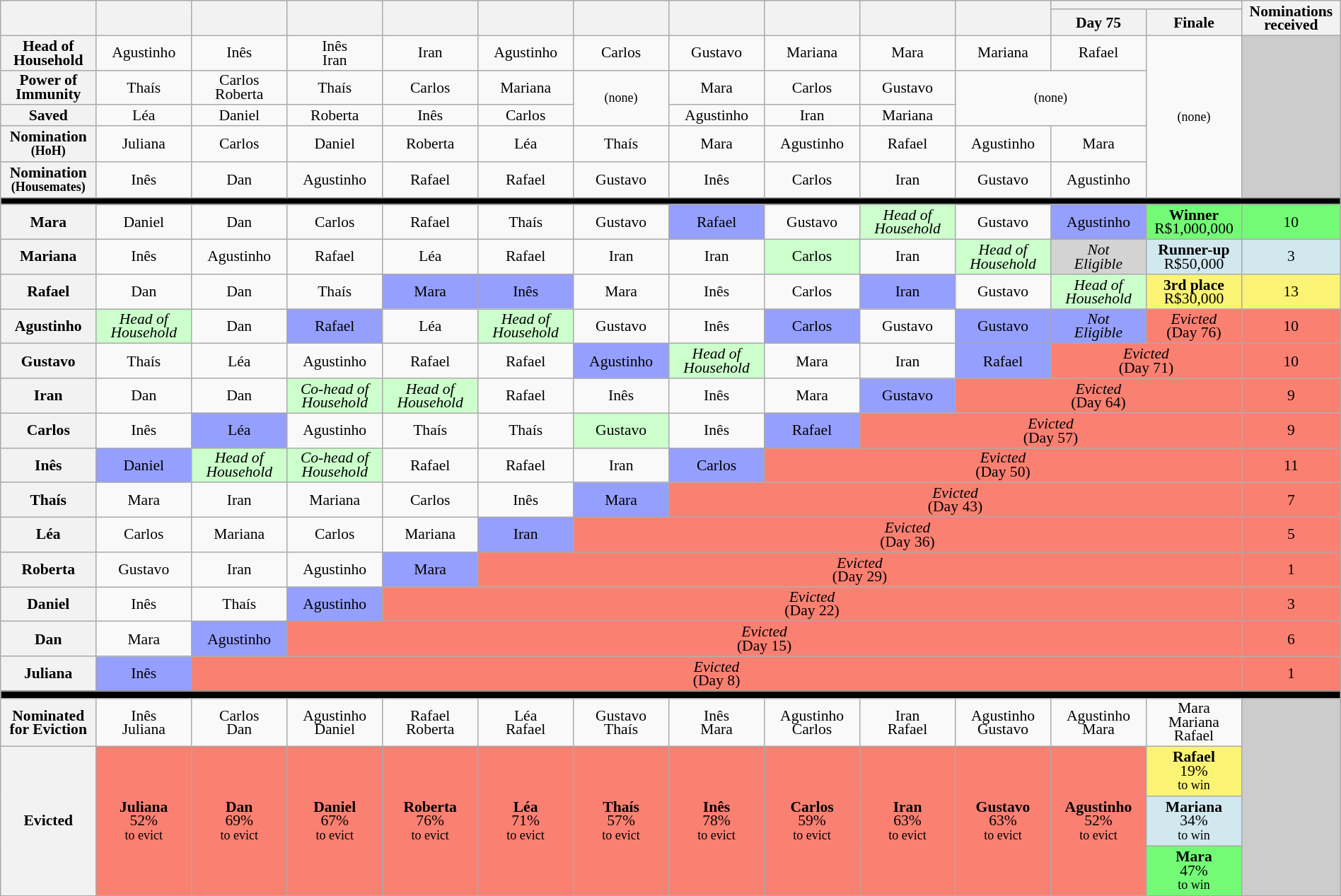<table class="wikitable" style="text-align:center; font-size:90%; width:100%; line-height:13px;">
<tr>
<th width=6.5% rowspan=2></th>
<th width=6.5% rowspan=2></th>
<th width=6.5% rowspan=2></th>
<th width=6.5% rowspan=2></th>
<th width=6.5% rowspan=2></th>
<th width=6.5% rowspan=2></th>
<th width=6.5% rowspan=2></th>
<th width=6.5% rowspan=2></th>
<th width=6.5% rowspan=2></th>
<th width=6.5% rowspan=2></th>
<th width=6.5% rowspan=2></th>
<th width=6.5% colspan=2></th>
<th width=6.5% rowspan=2>Nominations<br>received</th>
</tr>
<tr>
<th width="6.5%">Day 75</th>
<th width="6.5%">Finale</th>
</tr>
<tr>
<th>Head of<br>Household</th>
<td>Agustinho</td>
<td>Inês</td>
<td>Inês<br>Iran</td>
<td>Iran</td>
<td>Agustinho</td>
<td>Carlos</td>
<td>Gustavo</td>
<td>Mariana</td>
<td>Mara</td>
<td>Mariana</td>
<td>Rafael</td>
<td rowspan=5><small>(none)</small></td>
<td rowspan=5 bgcolor="CCCCCC"></td>
</tr>
<tr>
<th>Power of<br>Immunity</th>
<td>Thaís</td>
<td>Carlos<br>Roberta</td>
<td>Thaís</td>
<td>Carlos</td>
<td>Mariana</td>
<td rowspan=2><small>(none)</small></td>
<td>Mara</td>
<td>Carlos</td>
<td>Gustavo</td>
<td colspan=2 rowspan=2><small>(none)</small></td>
</tr>
<tr>
<th>Saved</th>
<td>Léa</td>
<td>Daniel</td>
<td>Roberta</td>
<td>Inês</td>
<td>Carlos</td>
<td>Agustinho</td>
<td>Iran</td>
<td>Mariana</td>
</tr>
<tr>
<th>Nomination<br><small>(HoH)</small></th>
<td>Juliana</td>
<td>Carlos</td>
<td>Daniel</td>
<td>Roberta</td>
<td>Léa</td>
<td>Thaís</td>
<td>Mara</td>
<td>Agustinho</td>
<td>Rafael</td>
<td>Agustinho</td>
<td>Mara</td>
</tr>
<tr>
<th>Nomination<br><small>(Housemates)</small></th>
<td>Inês</td>
<td>Dan</td>
<td>Agustinho</td>
<td>Rafael</td>
<td>Rafael</td>
<td>Gustavo</td>
<td>Inês</td>
<td>Carlos</td>
<td>Iran</td>
<td>Gustavo</td>
<td>Agustinho</td>
</tr>
<tr>
<th style="background:#000;" colspan="14"></th>
</tr>
<tr>
<th>Mara</th>
<td>Daniel</td>
<td>Dan</td>
<td>Carlos</td>
<td>Rafael</td>
<td>Thaís</td>
<td>Gustavo</td>
<td bgcolor="959FFD">Rafael</td>
<td>Gustavo</td>
<td bgcolor="CCFFCC"><em>Head of Household</em></td>
<td>Gustavo</td>
<td bgcolor="959FFD">Agustinho</td>
<td bgcolor="73FB76"><strong>Winner</strong><br>R$1,000,000</td>
<td bgcolor="73FB76">10</td>
</tr>
<tr>
<th>Mariana</th>
<td>Inês</td>
<td>Agustinho</td>
<td>Rafael</td>
<td>Léa</td>
<td>Rafael</td>
<td>Iran</td>
<td>Iran</td>
<td bgcolor="CCFFCC">Carlos</td>
<td>Iran</td>
<td bgcolor="CCFFCC"><em>Head of Household</em></td>
<td bgcolor=lightgray><em>Not<br>Eligible</em></td>
<td bgcolor="D1E8EF"><strong>Runner-up</strong><br>R$50,000</td>
<td bgcolor="D1E8EF">3</td>
</tr>
<tr>
<th>Rafael</th>
<td>Dan</td>
<td>Dan</td>
<td>Thaís</td>
<td bgcolor="959FFD">Mara</td>
<td bgcolor="959FFD">Inês</td>
<td>Mara</td>
<td>Inês</td>
<td>Carlos</td>
<td bgcolor="959FFD">Iran</td>
<td>Gustavo</td>
<td bgcolor="CCFFCC"><em>Head of Household</em></td>
<td bgcolor="FBF373"><strong>3rd place</strong><br>R$30,000</td>
<td bgcolor="FBF373">13</td>
</tr>
<tr>
<th>Agustinho</th>
<td bgcolor="CCFFCC"><em>Head of Household</em></td>
<td>Dan</td>
<td bgcolor="959FFD">Rafael</td>
<td>Léa</td>
<td bgcolor="CCFFCC"><em>Head of Household</em></td>
<td>Gustavo</td>
<td>Inês</td>
<td bgcolor="959FFD">Carlos</td>
<td>Gustavo</td>
<td bgcolor="959FFD">Gustavo</td>
<td bgcolor="959FFD"><em>Not<br>Eligible</em></td>
<td bgcolor="FA8072"><em>Evicted</em><br>(Day 76)</td>
<td bgcolor="FA8072">10</td>
</tr>
<tr>
<th>Gustavo</th>
<td>Thaís</td>
<td>Léa</td>
<td>Agustinho</td>
<td>Rafael</td>
<td>Rafael</td>
<td bgcolor="959FFD">Agustinho</td>
<td bgcolor="CCFFCC"><em>Head of Household</em></td>
<td>Mara</td>
<td>Iran</td>
<td bgcolor="959FFD">Rafael</td>
<td bgcolor="FA8072" colspan=2><em>Evicted</em><br>(Day 71)</td>
<td bgcolor="FA8072">10</td>
</tr>
<tr>
<th>Iran</th>
<td>Dan</td>
<td>Dan</td>
<td bgcolor="CCFFCC"><em>Co-head of Household</em></td>
<td bgcolor="CCFFCC"><em>Head of Household</em></td>
<td>Rafael</td>
<td>Inês</td>
<td>Inês</td>
<td>Mara</td>
<td bgcolor="959FFD">Gustavo</td>
<td bgcolor="FA8072" colspan=3><em>Evicted</em><br>(Day 64)</td>
<td bgcolor="FA8072">9</td>
</tr>
<tr>
<th>Carlos</th>
<td>Inês</td>
<td bgcolor="959FFD">Léa</td>
<td>Agustinho</td>
<td>Thaís</td>
<td>Thaís</td>
<td bgcolor="CCFFCC">Gustavo</td>
<td>Inês</td>
<td bgcolor="959FFD">Rafael</td>
<td bgcolor="FA8072" colspan=4><em>Evicted</em><br>(Day 57)</td>
<td bgcolor="FA8072">9</td>
</tr>
<tr>
<th>Inês</th>
<td bgcolor="959FFD">Daniel</td>
<td bgcolor="CCFFCC"><em>Head of Household</em></td>
<td bgcolor="CCFFCC"><em>Co-head of Household</em></td>
<td>Rafael</td>
<td>Rafael</td>
<td>Iran</td>
<td bgcolor="959FFD">Carlos</td>
<td bgcolor="FA8072" colspan=5><em>Evicted</em><br>(Day 50)</td>
<td bgcolor="FA8072">11</td>
</tr>
<tr>
<th>Thaís</th>
<td>Mara</td>
<td>Iran</td>
<td>Mariana</td>
<td>Carlos</td>
<td>Inês</td>
<td bgcolor="959FFD">Mara</td>
<td bgcolor="FA8072" colspan=6><em>Evicted</em><br>(Day 43)</td>
<td bgcolor="FA8072">7</td>
</tr>
<tr>
<th>Léa</th>
<td>Carlos</td>
<td>Mariana</td>
<td>Carlos</td>
<td>Mariana</td>
<td bgcolor="959FFD">Iran</td>
<td bgcolor="FA8072" colspan=7><em>Evicted</em><br>(Day 36)</td>
<td bgcolor="FA8072">5</td>
</tr>
<tr>
<th>Roberta</th>
<td>Gustavo</td>
<td>Iran</td>
<td>Agustinho</td>
<td bgcolor="959FFD">Mara</td>
<td bgcolor="FA8072" colspan=8><em>Evicted</em><br>(Day 29)</td>
<td bgcolor="FA8072">1</td>
</tr>
<tr>
<th>Daniel</th>
<td>Inês</td>
<td>Thaís</td>
<td bgcolor="959FFD">Agustinho</td>
<td bgcolor="FA8072" colspan=9><em>Evicted</em><br>(Day 22)</td>
<td bgcolor="FA8072">3</td>
</tr>
<tr>
<th>Dan</th>
<td>Mara</td>
<td bgcolor="959FFD">Agustinho</td>
<td bgcolor="FA8072" colspan=10><em>Evicted</em><br>(Day 15)</td>
<td bgcolor="FA8072">6</td>
</tr>
<tr>
<th>Juliana</th>
<td bgcolor="959FFD">Inês</td>
<td bgcolor="FA8072" colspan=11><em>Evicted</em><br>(Day 8)</td>
<td bgcolor="FA8072">1</td>
</tr>
<tr>
<th style="background:#000;" colspan="14"></th>
</tr>
<tr>
<th>Nominated<br>for Eviction</th>
<td>Inês<br>Juliana</td>
<td>Carlos<br>Dan</td>
<td>Agustinho<br>Daniel</td>
<td>Rafael<br>Roberta</td>
<td>Léa<br>Rafael</td>
<td>Gustavo<br>Thaís</td>
<td>Inês<br>Mara</td>
<td>Agustinho<br>Carlos</td>
<td>Iran<br>Rafael</td>
<td>Agustinho<br>Gustavo</td>
<td>Agustinho<br>Mara</td>
<td>Mara<br>Mariana<br>Rafael</td>
<td rowspan=4 bgcolor="CCCCCC"></td>
</tr>
<tr>
<th rowspan=3>Evicted</th>
<td rowspan=3 bgcolor="FA8072"><strong>Juliana</strong><br>52%<br><small>to evict</small></td>
<td rowspan=3 bgcolor="FA8072"><strong>Dan</strong><br>69%<br><small>to evict</small></td>
<td rowspan=3 bgcolor="FA8072"><strong>Daniel</strong><br>67%<br><small>to evict</small></td>
<td rowspan=3 bgcolor="FA8072"><strong>Roberta</strong><br>76%<br><small>to evict</small></td>
<td rowspan=3 bgcolor="FA8072"><strong>Léa</strong><br>71%<br><small>to evict</small></td>
<td rowspan=3 bgcolor="FA8072"><strong>Thaís</strong><br>57%<br><small>to evict</small></td>
<td rowspan=3 bgcolor="FA8072"><strong>Inês</strong><br>78%<br><small>to evict</small></td>
<td rowspan=3 bgcolor="FA8072"><strong>Carlos</strong><br>59%<br><small>to evict</small></td>
<td rowspan=3 bgcolor="FA8072"><strong>Iran</strong><br>63%<br><small>to evict</small></td>
<td rowspan=3 bgcolor="FA8072"><strong>Gustavo</strong><br>63%<br><small>to evict</small></td>
<td rowspan=3 bgcolor="FA8072"><strong>Agustinho</strong><br>52%<br><small>to evict</small></td>
<td rowspan=1 bgcolor="FBF373"><strong>Rafael</strong><br>19%<br><small>to win</small></td>
</tr>
<tr>
<td rowspan=1 bgcolor="D1E8EF"><strong>Mariana</strong><br>34%<br><small>to win</small></td>
</tr>
<tr>
<td rowspan=1 bgcolor="73FB76"><strong>Mara</strong><br>47%<br><small>to win</small></td>
</tr>
</table>
